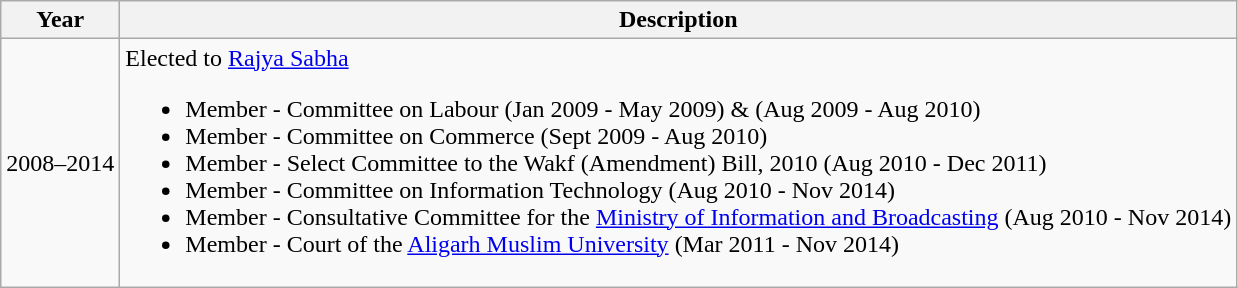<table class="wikitable">
<tr>
<th>Year</th>
<th>Description</th>
</tr>
<tr>
<td>2008–2014</td>
<td>Elected to <a href='#'>Rajya Sabha</a><br><ul><li>Member - Committee on Labour (Jan 2009 - May 2009) & (Aug 2009 - Aug 2010)</li><li>Member - Committee on Commerce (Sept 2009 - Aug 2010)</li><li>Member - Select Committee to the Wakf (Amendment) Bill, 2010 (Aug 2010 - Dec 2011)</li><li>Member - Committee on Information Technology (Aug 2010 - Nov 2014)</li><li>Member - Consultative Committee for the <a href='#'>Ministry of Information and Broadcasting</a> (Aug 2010 - Nov 2014)</li><li>Member - Court of the <a href='#'>Aligarh Muslim University</a> (Mar 2011 - Nov 2014)</li></ul></td>
</tr>
</table>
